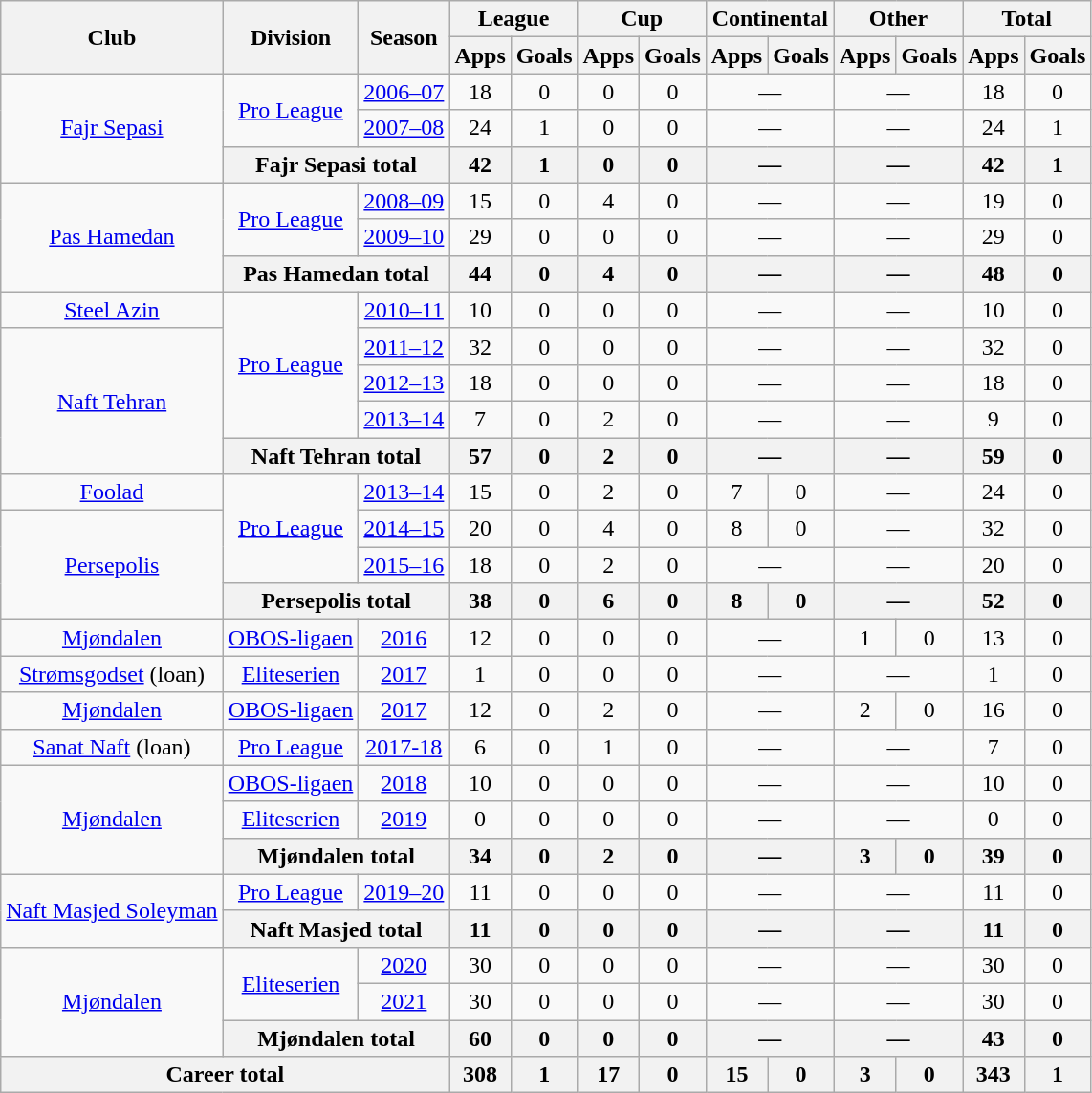<table class="wikitable" style="text-align: center;">
<tr>
<th rowspan="2">Club</th>
<th rowspan="2">Division</th>
<th rowspan="2">Season</th>
<th colspan="2">League</th>
<th colspan="2">Cup</th>
<th colspan="2">Continental</th>
<th colspan="2">Other</th>
<th colspan="2">Total</th>
</tr>
<tr>
<th>Apps</th>
<th>Goals</th>
<th>Apps</th>
<th>Goals</th>
<th>Apps</th>
<th>Goals</th>
<th>Apps</th>
<th>Goals</th>
<th>Apps</th>
<th>Goals</th>
</tr>
<tr>
<td rowspan="3"><a href='#'>Fajr Sepasi</a></td>
<td rowspan="2"><a href='#'>Pro League</a></td>
<td><a href='#'>2006–07</a></td>
<td>18</td>
<td>0</td>
<td>0</td>
<td>0</td>
<td colspan=2>—</td>
<td colspan=2>—</td>
<td>18</td>
<td>0</td>
</tr>
<tr>
<td><a href='#'>2007–08</a></td>
<td>24</td>
<td>1</td>
<td>0</td>
<td>0</td>
<td colspan=2>—</td>
<td colspan=2>—</td>
<td>24</td>
<td>1</td>
</tr>
<tr>
<th colspan="2">Fajr Sepasi total</th>
<th>42</th>
<th>1</th>
<th>0</th>
<th>0</th>
<th colspan=2>—</th>
<th colspan=2>—</th>
<th>42</th>
<th>1</th>
</tr>
<tr>
<td rowspan="3"><a href='#'>Pas Hamedan</a></td>
<td rowspan="2"><a href='#'>Pro League</a></td>
<td><a href='#'>2008–09</a></td>
<td>15</td>
<td>0</td>
<td>4</td>
<td>0</td>
<td colspan=2>—</td>
<td colspan=2>—</td>
<td>19</td>
<td>0</td>
</tr>
<tr>
<td><a href='#'>2009–10</a></td>
<td>29</td>
<td>0</td>
<td>0</td>
<td>0</td>
<td colspan=2>—</td>
<td colspan=2>—</td>
<td>29</td>
<td>0</td>
</tr>
<tr>
<th colspan="2">Pas Hamedan total</th>
<th>44</th>
<th>0</th>
<th>4</th>
<th>0</th>
<th colspan=2>—</th>
<th colspan=2>—</th>
<th>48</th>
<th>0</th>
</tr>
<tr>
<td><a href='#'>Steel Azin</a></td>
<td rowspan="4"><a href='#'>Pro League</a></td>
<td><a href='#'>2010–11</a></td>
<td>10</td>
<td>0</td>
<td>0</td>
<td>0</td>
<td colspan=2>—</td>
<td colspan=2>—</td>
<td>10</td>
<td>0</td>
</tr>
<tr>
<td rowspan="4"><a href='#'>Naft Tehran</a></td>
<td><a href='#'>2011–12</a></td>
<td>32</td>
<td>0</td>
<td>0</td>
<td>0</td>
<td colspan=2>—</td>
<td colspan=2>—</td>
<td>32</td>
<td>0</td>
</tr>
<tr>
<td><a href='#'>2012–13</a></td>
<td>18</td>
<td>0</td>
<td>0</td>
<td>0</td>
<td colspan=2>—</td>
<td colspan=2>—</td>
<td>18</td>
<td>0</td>
</tr>
<tr>
<td><a href='#'>2013–14</a></td>
<td>7</td>
<td>0</td>
<td>2</td>
<td>0</td>
<td colspan=2>—</td>
<td colspan=2>—</td>
<td>9</td>
<td>0</td>
</tr>
<tr>
<th colspan="2">Naft Tehran total</th>
<th>57</th>
<th>0</th>
<th>2</th>
<th>0</th>
<th colspan=2>—</th>
<th colspan=2>—</th>
<th>59</th>
<th>0</th>
</tr>
<tr>
<td><a href='#'>Foolad</a></td>
<td rowspan="3"><a href='#'>Pro League</a></td>
<td><a href='#'>2013–14</a></td>
<td>15</td>
<td>0</td>
<td>2</td>
<td>0</td>
<td>7</td>
<td>0</td>
<td colspan=2>—</td>
<td>24</td>
<td>0</td>
</tr>
<tr>
<td rowspan="3"><a href='#'>Persepolis</a></td>
<td><a href='#'>2014–15</a></td>
<td>20</td>
<td>0</td>
<td>4</td>
<td>0</td>
<td>8</td>
<td>0</td>
<td colspan=2>—</td>
<td>32</td>
<td>0</td>
</tr>
<tr>
<td><a href='#'>2015–16</a></td>
<td>18</td>
<td>0</td>
<td>2</td>
<td>0</td>
<td colspan=2>—</td>
<td colspan=2>—</td>
<td>20</td>
<td>0</td>
</tr>
<tr>
<th colspan="2">Persepolis total</th>
<th>38</th>
<th>0</th>
<th>6</th>
<th>0</th>
<th>8</th>
<th>0</th>
<th colspan=2>—</th>
<th>52</th>
<th>0</th>
</tr>
<tr>
<td><a href='#'>Mjøndalen</a></td>
<td><a href='#'>OBOS-ligaen</a></td>
<td><a href='#'>2016</a></td>
<td>12</td>
<td>0</td>
<td>0</td>
<td>0</td>
<td colspan=2>—</td>
<td>1</td>
<td>0</td>
<td>13</td>
<td>0</td>
</tr>
<tr>
<td><a href='#'>Strømsgodset</a> (loan)</td>
<td><a href='#'>Eliteserien</a></td>
<td><a href='#'>2017</a></td>
<td>1</td>
<td>0</td>
<td>0</td>
<td>0</td>
<td colspan=2>—</td>
<td colspan=2>—</td>
<td>1</td>
<td>0</td>
</tr>
<tr>
<td><a href='#'>Mjøndalen</a></td>
<td><a href='#'>OBOS-ligaen</a></td>
<td><a href='#'>2017</a></td>
<td>12</td>
<td>0</td>
<td>2</td>
<td>0</td>
<td colspan=2>—</td>
<td>2</td>
<td>0</td>
<td>16</td>
<td>0</td>
</tr>
<tr>
<td><a href='#'>Sanat Naft</a> (loan)</td>
<td><a href='#'>Pro League</a></td>
<td><a href='#'>2017-18</a></td>
<td>6</td>
<td>0</td>
<td>1</td>
<td>0</td>
<td colspan=2>—</td>
<td colspan=2>—</td>
<td>7</td>
<td>0</td>
</tr>
<tr>
<td rowspan="3"><a href='#'>Mjøndalen</a></td>
<td><a href='#'>OBOS-ligaen</a></td>
<td><a href='#'>2018</a></td>
<td>10</td>
<td>0</td>
<td>0</td>
<td>0</td>
<td colspan=2>—</td>
<td colspan=2>—</td>
<td>10</td>
<td>0</td>
</tr>
<tr>
<td><a href='#'>Eliteserien</a></td>
<td><a href='#'>2019</a></td>
<td>0</td>
<td>0</td>
<td>0</td>
<td>0</td>
<td colspan=2>—</td>
<td colspan=2>—</td>
<td>0</td>
<td>0</td>
</tr>
<tr>
<th colspan="2">Mjøndalen total</th>
<th>34</th>
<th>0</th>
<th>2</th>
<th>0</th>
<th colspan=2>—</th>
<th>3</th>
<th>0</th>
<th>39</th>
<th>0</th>
</tr>
<tr>
<td rowspan="2"><a href='#'>Naft Masjed Soleyman</a></td>
<td><a href='#'>Pro League</a></td>
<td rowspan="1"><a href='#'>2019–20</a></td>
<td>11</td>
<td>0</td>
<td>0</td>
<td>0</td>
<td colspan=2>—</td>
<td colspan=2>—</td>
<td>11</td>
<td>0</td>
</tr>
<tr>
<th colspan="2">Naft Masjed total</th>
<th>11</th>
<th>0</th>
<th>0</th>
<th>0</th>
<th colspan=2>—</th>
<th colspan=2>—</th>
<th>11</th>
<th>0</th>
</tr>
<tr>
<td rowspan="3"><a href='#'>Mjøndalen</a></td>
<td rowspan="2"><a href='#'>Eliteserien</a></td>
<td><a href='#'>2020</a></td>
<td>30</td>
<td>0</td>
<td>0</td>
<td>0</td>
<td colspan=2>—</td>
<td colspan=2>—</td>
<td>30</td>
<td>0</td>
</tr>
<tr>
<td><a href='#'>2021</a></td>
<td>30</td>
<td>0</td>
<td>0</td>
<td>0</td>
<td colspan=2>—</td>
<td colspan=2>—</td>
<td>30</td>
<td>0</td>
</tr>
<tr>
<th colspan="2">Mjøndalen total</th>
<th>60</th>
<th>0</th>
<th>0</th>
<th>0</th>
<th colspan=2>—</th>
<th colspan=2>—</th>
<th>43</th>
<th>0</th>
</tr>
<tr>
<th colspan="3">Career total</th>
<th>308</th>
<th>1</th>
<th>17</th>
<th>0</th>
<th>15</th>
<th>0</th>
<th>3</th>
<th>0</th>
<th>343</th>
<th>1</th>
</tr>
</table>
